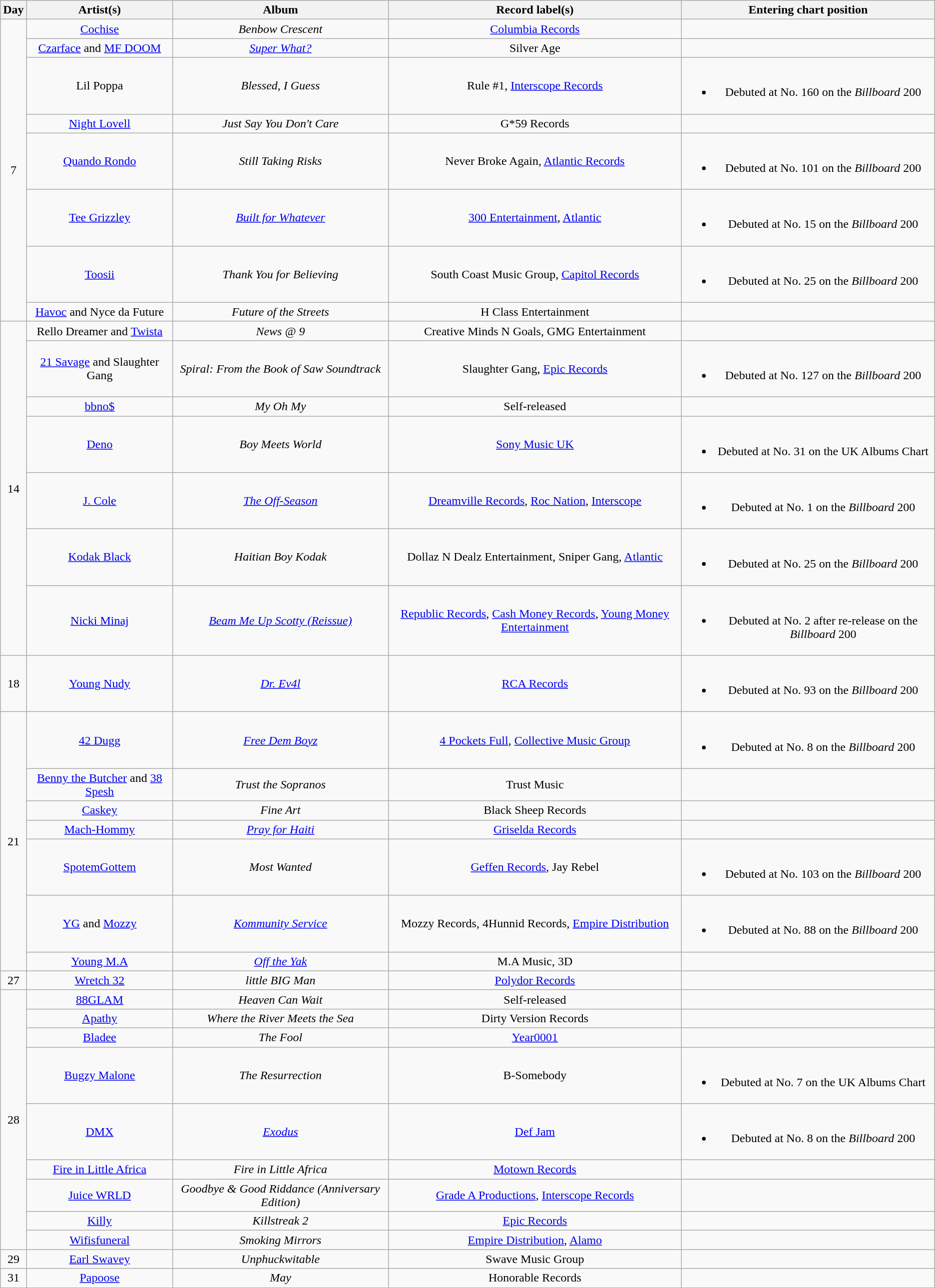<table class="wikitable" style="text-align:center;">
<tr>
<th scope="col">Day</th>
<th scope="col">Artist(s)</th>
<th scope="col">Album</th>
<th scope="col">Record label(s)</th>
<th><strong>Entering chart position</strong></th>
</tr>
<tr>
<td rowspan="8">7</td>
<td><a href='#'>Cochise</a></td>
<td><em>Benbow Crescent</em></td>
<td><a href='#'>Columbia Records</a></td>
<td></td>
</tr>
<tr>
<td><a href='#'>Czarface</a> and <a href='#'>MF DOOM</a></td>
<td><em><a href='#'>Super What?</a></em></td>
<td>Silver Age</td>
<td></td>
</tr>
<tr>
<td>Lil Poppa</td>
<td><em>Blessed, I Guess</em></td>
<td>Rule #1, <a href='#'>Interscope Records</a></td>
<td><br><ul><li>Debuted at No. 160 on the <em>Billboard</em> 200</li></ul></td>
</tr>
<tr>
<td><a href='#'>Night Lovell</a></td>
<td><em>Just Say You Don't Care</em></td>
<td>G*59 Records</td>
<td></td>
</tr>
<tr>
<td><a href='#'>Quando Rondo</a></td>
<td><em>Still Taking Risks</em></td>
<td>Never Broke Again, <a href='#'>Atlantic Records</a></td>
<td><br><ul><li>Debuted at No. 101 on the <em>Billboard</em> 200</li></ul></td>
</tr>
<tr>
<td><a href='#'>Tee Grizzley</a></td>
<td><em><a href='#'>Built for Whatever</a></em></td>
<td><a href='#'>300 Entertainment</a>, <a href='#'>Atlantic</a></td>
<td><br><ul><li>Debuted at No. 15 on the <em>Billboard</em> 200</li></ul></td>
</tr>
<tr>
<td><a href='#'>Toosii</a></td>
<td><em>Thank You for Believing</em></td>
<td>South Coast Music Group, <a href='#'>Capitol Records</a></td>
<td><br><ul><li>Debuted at No. 25 on the <em>Billboard</em> 200</li></ul></td>
</tr>
<tr>
<td><a href='#'>Havoc</a> and Nyce da Future</td>
<td><em>Future of the Streets</em></td>
<td>H Class Entertainment</td>
<td></td>
</tr>
<tr>
<td rowspan="7">14</td>
<td>Rello Dreamer and <a href='#'>Twista</a></td>
<td><em>News @ 9</em></td>
<td>Creative Minds N Goals, GMG Entertainment</td>
<td></td>
</tr>
<tr>
<td><a href='#'>21 Savage</a> and Slaughter Gang</td>
<td><em>Spiral: From the Book of Saw Soundtrack</em></td>
<td>Slaughter Gang, <a href='#'>Epic Records</a></td>
<td><br><ul><li>Debuted at No. 127 on the <em>Billboard</em> 200</li></ul></td>
</tr>
<tr>
<td><a href='#'>bbno$</a></td>
<td><em>My Oh My</em></td>
<td>Self-released</td>
<td></td>
</tr>
<tr>
<td><a href='#'>Deno</a></td>
<td><em>Boy Meets World</em></td>
<td><a href='#'>Sony Music UK</a></td>
<td><br><ul><li>Debuted at No. 31 on the UK Albums Chart</li></ul></td>
</tr>
<tr>
<td><a href='#'>J. Cole</a></td>
<td><em><a href='#'>The Off-Season</a></em></td>
<td><a href='#'>Dreamville Records</a>, <a href='#'>Roc Nation</a>, <a href='#'>Interscope</a></td>
<td><br><ul><li>Debuted at No. 1 on the <em>Billboard</em> 200</li></ul></td>
</tr>
<tr>
<td><a href='#'>Kodak Black</a></td>
<td><em>Haitian Boy Kodak</em></td>
<td>Dollaz N Dealz Entertainment, Sniper Gang, <a href='#'>Atlantic</a></td>
<td><br><ul><li>Debuted at No. 25 on the <em>Billboard</em> 200</li></ul></td>
</tr>
<tr>
<td><a href='#'>Nicki Minaj</a></td>
<td><em><a href='#'>Beam Me Up Scotty (Reissue)</a></em></td>
<td><a href='#'>Republic Records</a>, <a href='#'>Cash Money Records</a>, <a href='#'>Young Money Entertainment</a></td>
<td><br><ul><li>Debuted at No. 2 after re-release on the <em>Billboard</em> 200</li></ul></td>
</tr>
<tr>
<td>18</td>
<td><a href='#'>Young Nudy</a></td>
<td><em><a href='#'>Dr. Ev4l</a></em></td>
<td><a href='#'>RCA Records</a></td>
<td><br><ul><li>Debuted at No. 93 on the <em>Billboard</em> 200</li></ul></td>
</tr>
<tr>
<td rowspan="7">21</td>
<td><a href='#'>42 Dugg</a></td>
<td><em><a href='#'>Free Dem Boyz</a></em></td>
<td><a href='#'>4 Pockets Full</a>, <a href='#'>Collective Music Group</a></td>
<td><br><ul><li>Debuted at No. 8 on the <em>Billboard</em> 200</li></ul></td>
</tr>
<tr>
<td><a href='#'>Benny the Butcher</a> and <a href='#'>38 Spesh</a></td>
<td><em>Trust the Sopranos</em></td>
<td>Trust Music</td>
<td></td>
</tr>
<tr>
<td><a href='#'>Caskey</a></td>
<td><em>Fine Art</em></td>
<td>Black Sheep Records</td>
<td></td>
</tr>
<tr>
<td><a href='#'>Mach-Hommy</a></td>
<td><em><a href='#'>Pray for Haiti</a></em></td>
<td><a href='#'>Griselda Records</a></td>
<td></td>
</tr>
<tr>
<td><a href='#'>SpotemGottem</a></td>
<td><em>Most Wanted</em></td>
<td><a href='#'>Geffen Records</a>, Jay Rebel</td>
<td><br><ul><li>Debuted at No. 103 on the <em>Billboard</em> 200</li></ul></td>
</tr>
<tr>
<td><a href='#'>YG</a> and <a href='#'>Mozzy</a></td>
<td><em><a href='#'>Kommunity Service</a></em></td>
<td>Mozzy Records, 4Hunnid Records, <a href='#'>Empire Distribution</a></td>
<td><br><ul><li>Debuted at No. 88 on the <em>Billboard</em> 200</li></ul></td>
</tr>
<tr>
<td><a href='#'>Young M.A</a></td>
<td><em><a href='#'>Off the Yak</a></em></td>
<td>M.A Music, 3D</td>
<td></td>
</tr>
<tr>
<td rowspan="1">27</td>
<td><a href='#'>Wretch 32</a></td>
<td><em>little BIG Man</em></td>
<td><a href='#'>Polydor Records</a></td>
<td></td>
</tr>
<tr>
<td rowspan="9">28</td>
<td><a href='#'>88GLAM</a></td>
<td><em>Heaven Can Wait</em></td>
<td>Self-released</td>
<td></td>
</tr>
<tr>
<td><a href='#'>Apathy</a></td>
<td><em>Where the River Meets the Sea</em></td>
<td>Dirty Version Records</td>
<td></td>
</tr>
<tr>
<td><a href='#'>Bladee</a></td>
<td><em>The Fool</em></td>
<td><a href='#'>Year0001</a></td>
<td></td>
</tr>
<tr>
<td><a href='#'>Bugzy Malone</a></td>
<td><em>The Resurrection</em></td>
<td>B-Somebody</td>
<td><br><ul><li>Debuted at No. 7 on the UK Albums Chart</li></ul></td>
</tr>
<tr>
<td><a href='#'>DMX</a></td>
<td><em><a href='#'>Exodus</a></em></td>
<td><a href='#'>Def Jam</a></td>
<td><br><ul><li>Debuted at No. 8 on the <em>Billboard</em> 200</li></ul></td>
</tr>
<tr>
<td><a href='#'>Fire in Little Africa</a></td>
<td><em>Fire in Little Africa</em></td>
<td><a href='#'>Motown Records</a></td>
<td></td>
</tr>
<tr>
<td><a href='#'>Juice WRLD</a></td>
<td><em>Goodbye & Good Riddance (Anniversary Edition)</em></td>
<td><a href='#'>Grade A Productions</a>, <a href='#'>Interscope Records</a></td>
<td></td>
</tr>
<tr>
<td><a href='#'>Killy</a></td>
<td><em>Killstreak 2</em></td>
<td><a href='#'>Epic Records</a></td>
<td></td>
</tr>
<tr>
<td><a href='#'>Wifisfuneral</a></td>
<td><em>Smoking Mirrors</em></td>
<td><a href='#'>Empire Distribution</a>, <a href='#'>Alamo</a></td>
<td></td>
</tr>
<tr>
<td>29</td>
<td><a href='#'>Earl Swavey</a></td>
<td><em>Unphuckwitable</em></td>
<td>Swave Music Group</td>
<td></td>
</tr>
<tr>
<td rowspan="1">31</td>
<td><a href='#'>Papoose</a></td>
<td><em>May</em></td>
<td>Honorable Records</td>
<td></td>
</tr>
</table>
